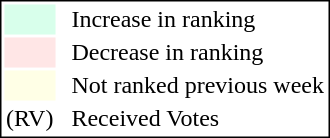<table style="border:1px solid black;">
<tr>
<td style="background:#D8FFEB; width:20px;"></td>
<td> </td>
<td>Increase in ranking</td>
</tr>
<tr>
<td style="background:#FFE6E6; width:20px;"></td>
<td> </td>
<td>Decrease in ranking</td>
</tr>
<tr>
<td style="background:#FFFFE6; width:20px;"></td>
<td> </td>
<td>Not ranked previous week</td>
</tr>
<tr>
<td>(RV)</td>
<td> </td>
<td>Received Votes</td>
</tr>
</table>
